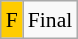<table class="wikitable" style="margin:0.5em auto; font-size:90%; line-height:1.25em; text-align:center;">
<tr>
<td style="background-color:#FFCC00;">F</td>
<td>Final</td>
</tr>
</table>
